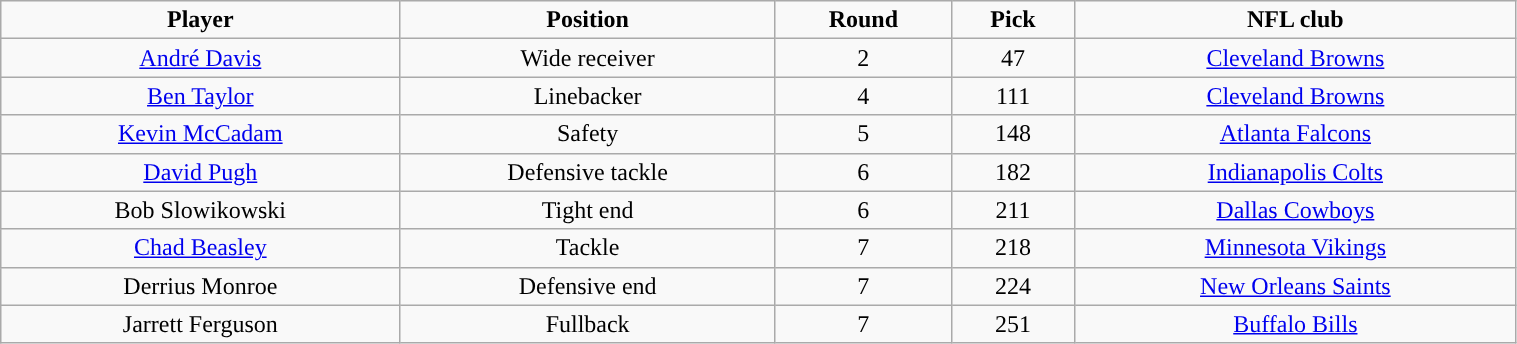<table class="wikitable" width="80%">
<tr align="center">
<td><strong>Player</strong></td>
<td><strong>Position</strong></td>
<td><strong>Round</strong></td>
<td><strong>Pick</strong></td>
<td><strong>NFL club</strong></td>
</tr>
<tr align="center" bgcolor="">
<td><a href='#'>André Davis</a></td>
<td>Wide receiver</td>
<td>2</td>
<td>47</td>
<td><a href='#'>Cleveland Browns</a></td>
</tr>
<tr align="center" bgcolor="">
<td><a href='#'>Ben Taylor</a></td>
<td>Linebacker</td>
<td>4</td>
<td>111</td>
<td><a href='#'>Cleveland Browns</a></td>
</tr>
<tr align="center" bgcolor="">
<td><a href='#'>Kevin McCadam</a></td>
<td>Safety</td>
<td>5</td>
<td>148</td>
<td><a href='#'>Atlanta Falcons</a></td>
</tr>
<tr align="center" bgcolor="">
<td><a href='#'>David Pugh</a></td>
<td>Defensive tackle</td>
<td>6</td>
<td>182</td>
<td><a href='#'>Indianapolis Colts</a></td>
</tr>
<tr align="center" bgcolor="">
<td>Bob Slowikowski</td>
<td>Tight end</td>
<td>6</td>
<td>211</td>
<td><a href='#'>Dallas Cowboys</a></td>
</tr>
<tr align="center" bgcolor="">
<td><a href='#'>Chad Beasley</a></td>
<td>Tackle</td>
<td>7</td>
<td>218</td>
<td><a href='#'>Minnesota Vikings</a></td>
</tr>
<tr align="center" bgcolor="">
<td>Derrius Monroe</td>
<td>Defensive end</td>
<td>7</td>
<td>224</td>
<td><a href='#'>New Orleans Saints</a></td>
</tr>
<tr align="center" bgcolor="">
<td>Jarrett Ferguson</td>
<td>Fullback</td>
<td>7</td>
<td>251</td>
<td><a href='#'>Buffalo Bills</a></td>
</tr>
</table>
